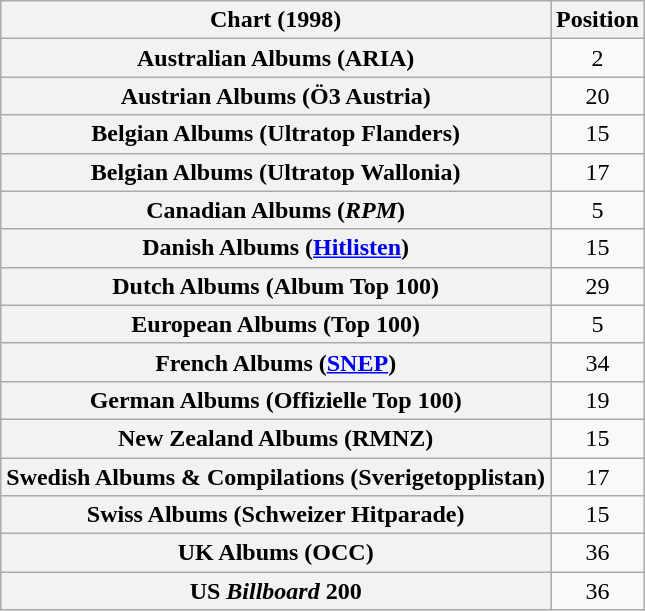<table class="wikitable sortable plainrowheaders" style="text-align:center;">
<tr>
<th scope="column">Chart (1998)</th>
<th scope="column">Position</th>
</tr>
<tr>
<th scope="row">Australian Albums (ARIA)</th>
<td>2</td>
</tr>
<tr>
<th scope="row">Austrian Albums (Ö3 Austria)</th>
<td>20</td>
</tr>
<tr>
<th scope="row">Belgian Albums (Ultratop Flanders)</th>
<td>15</td>
</tr>
<tr>
<th scope="row">Belgian Albums (Ultratop Wallonia)</th>
<td>17</td>
</tr>
<tr>
<th scope="row">Canadian Albums (<em>RPM</em>)</th>
<td>5</td>
</tr>
<tr>
<th scope="row">Danish Albums (<a href='#'>Hitlisten</a>)</th>
<td>15</td>
</tr>
<tr>
<th scope="row">Dutch Albums (Album Top 100)</th>
<td>29</td>
</tr>
<tr>
<th scope="row">European Albums (Top 100)</th>
<td>5</td>
</tr>
<tr>
<th scope="row">French Albums (<a href='#'>SNEP</a>)</th>
<td>34</td>
</tr>
<tr>
<th scope="row">German Albums (Offizielle Top 100)</th>
<td>19</td>
</tr>
<tr>
<th scope="row">New Zealand Albums (RMNZ)</th>
<td>15</td>
</tr>
<tr>
<th scope="row">Swedish Albums & Compilations (Sverigetopplistan)</th>
<td>17</td>
</tr>
<tr>
<th scope="row">Swiss Albums (Schweizer Hitparade)</th>
<td>15</td>
</tr>
<tr>
<th scope="row">UK Albums (OCC)</th>
<td>36</td>
</tr>
<tr>
<th scope="row">US <em>Billboard</em> 200</th>
<td>36</td>
</tr>
</table>
